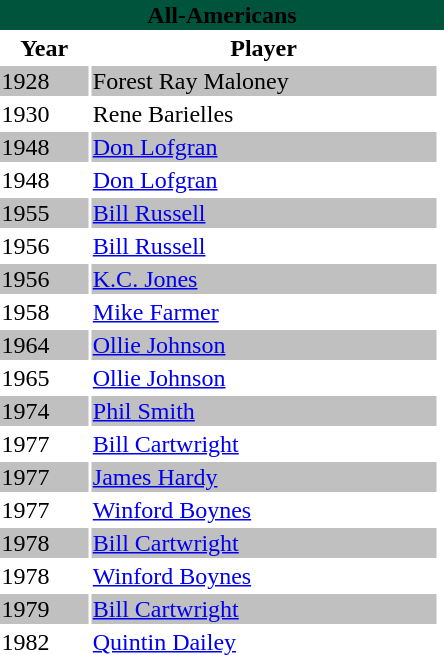<table class="toccolours" style="width:300px;">
<tr>
<th colspan="3" style="text-align: center; background:#00543C"><span><strong>All-Americans</strong></span></th>
</tr>
<tr>
<th>Year</th>
<th>Player</th>
<th></th>
</tr>
<tr style="background:silver;">
<td>1928</td>
<td>Forest Ray Maloney</td>
</tr>
<tr>
<td>1930</td>
<td>Rene Barielles</td>
</tr>
<tr style="background:silver;">
<td>1948</td>
<td><a href='#'>Don Lofgran</a></td>
</tr>
<tr>
<td>1948</td>
<td><a href='#'>Don Lofgran</a></td>
</tr>
<tr style="background:silver;">
<td>1955</td>
<td><a href='#'>Bill Russell</a></td>
</tr>
<tr>
<td>1956</td>
<td><a href='#'>Bill Russell</a></td>
</tr>
<tr style="background:silver;">
<td>1956</td>
<td><a href='#'>K.C. Jones</a></td>
</tr>
<tr>
<td>1958</td>
<td><a href='#'>Mike Farmer</a></td>
</tr>
<tr style="background:silver;">
<td>1964</td>
<td><a href='#'>Ollie Johnson</a></td>
</tr>
<tr>
<td>1965</td>
<td><a href='#'>Ollie Johnson</a></td>
</tr>
<tr style="background:silver;">
<td>1974</td>
<td><a href='#'>Phil Smith</a></td>
</tr>
<tr>
<td>1977</td>
<td><a href='#'>Bill Cartwright</a></td>
</tr>
<tr style="background:silver;">
<td>1977</td>
<td><a href='#'>James Hardy</a></td>
</tr>
<tr>
<td>1977</td>
<td><a href='#'>Winford Boynes</a></td>
</tr>
<tr style="background:silver;">
<td>1978</td>
<td><a href='#'>Bill Cartwright</a></td>
</tr>
<tr>
<td>1978</td>
<td><a href='#'>Winford Boynes</a></td>
</tr>
<tr style="background:silver;">
<td>1979</td>
<td><a href='#'>Bill Cartwright</a></td>
</tr>
<tr>
<td>1982</td>
<td><a href='#'>Quintin Dailey</a></td>
</tr>
</table>
